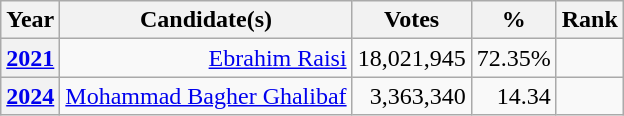<table class="wikitable" style="text-align:right;">
<tr>
<th>Year</th>
<th>Candidate(s)</th>
<th>Votes</th>
<th>%</th>
<th>Rank</th>
</tr>
<tr>
<th><a href='#'>2021</a></th>
<td><a href='#'>Ebrahim Raisi</a></td>
<td>18,021,945</td>
<td>72.35%</td>
<td></td>
</tr>
<tr>
<th><a href='#'>2024</a></th>
<td><a href='#'>Mohammad Bagher Ghalibaf</a></td>
<td>3,363,340</td>
<td>14.34</td>
<td></td>
</tr>
</table>
